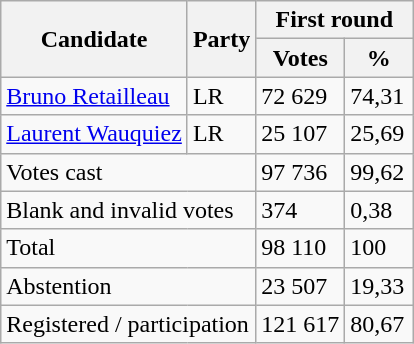<table class="wikitable">
<tr>
<th rowspan="2">Candidate</th>
<th rowspan="2">Party</th>
<th colspan="2">First round</th>
</tr>
<tr>
<th>Votes</th>
<th>%</th>
</tr>
<tr>
<td><a href='#'>Bruno Retailleau</a></td>
<td>LR</td>
<td>72 629</td>
<td>74,31 </td>
</tr>
<tr>
<td><a href='#'>Laurent Wauquiez</a></td>
<td>LR</td>
<td>25 107</td>
<td>25,69</td>
</tr>
<tr>
<td colspan="2">Votes cast</td>
<td>97 736</td>
<td>99,62</td>
</tr>
<tr>
<td colspan="2">Blank and invalid votes</td>
<td>374</td>
<td>0,38</td>
</tr>
<tr>
<td colspan="2">Total</td>
<td>98 110</td>
<td>100</td>
</tr>
<tr>
<td colspan="2">Abstention</td>
<td>23 507</td>
<td>19,33</td>
</tr>
<tr>
<td colspan="2">Registered / participation</td>
<td>121 617</td>
<td>80,67</td>
</tr>
</table>
